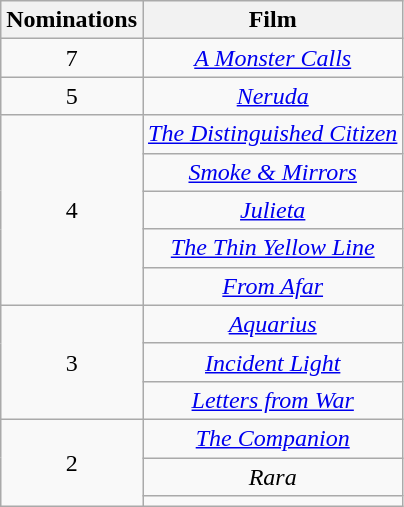<table class="wikitable" style="text-align:center;">
<tr>
<th scope="col" width="55">Nominations</th>
<th scope="col" align="center">Film</th>
</tr>
<tr>
<td style="text-align:center">7</td>
<td><em><a href='#'>A Monster Calls</a></em></td>
</tr>
<tr>
<td style="text-align:center">5</td>
<td><em><a href='#'>Neruda</a></em></td>
</tr>
<tr>
<td rowspan=5 style="text-align:center">4</td>
<td><em><a href='#'>The Distinguished Citizen</a></em></td>
</tr>
<tr>
<td><em><a href='#'>Smoke & Mirrors</a></em></td>
</tr>
<tr>
<td><em><a href='#'>Julieta</a></em></td>
</tr>
<tr>
<td><em><a href='#'>The Thin Yellow Line</a></em></td>
</tr>
<tr>
<td><em><a href='#'>From Afar</a></em></td>
</tr>
<tr>
<td rowspan=3 style="text-align:center">3</td>
<td><em><a href='#'>Aquarius</a></em></td>
</tr>
<tr>
<td><em><a href='#'>Incident Light</a></em></td>
</tr>
<tr>
<td><em><a href='#'>Letters from War</a></em></td>
</tr>
<tr>
<td rowspan=3 style="text-align:center">2</td>
<td><em><a href='#'>The Companion</a></em></td>
</tr>
<tr>
<td><em>Rara</em></td>
</tr>
<tr>
<td><em></em></td>
</tr>
</table>
